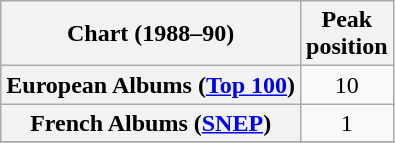<table class="wikitable sortable plainrowheaders" style="text-align:center">
<tr>
<th scope="col">Chart (1988–90)</th>
<th scope="col">Peak<br>position</th>
</tr>
<tr>
<th scope="row">European Albums (<a href='#'>Top 100</a>)</th>
<td>10</td>
</tr>
<tr>
<th scope="row">French Albums (<a href='#'>SNEP</a>)</th>
<td>1</td>
</tr>
<tr>
</tr>
</table>
